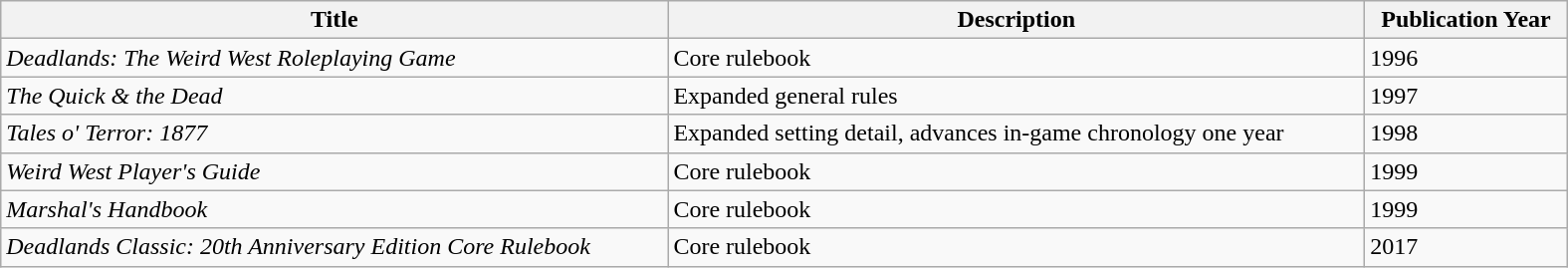<table class="wikitable" style="width: 1050px">
<tr>
<th>Title</th>
<th>Description</th>
<th>Publication Year</th>
</tr>
<tr>
<td><em>Deadlands: The Weird West Roleplaying Game</em></td>
<td>Core rulebook</td>
<td>1996</td>
</tr>
<tr>
<td><em>The Quick & the Dead </em></td>
<td>Expanded general rules</td>
<td>1997</td>
</tr>
<tr>
<td><em>Tales o' Terror: 1877</em></td>
<td>Expanded setting detail, advances in-game chronology one year</td>
<td>1998</td>
</tr>
<tr>
<td><em>Weird West Player's Guide</em></td>
<td>Core rulebook</td>
<td>1999</td>
</tr>
<tr>
<td><em>Marshal's Handbook</em></td>
<td>Core rulebook</td>
<td>1999</td>
</tr>
<tr>
<td><em>Deadlands Classic: 20th Anniversary Edition Core Rulebook</em></td>
<td>Core rulebook</td>
<td>2017</td>
</tr>
</table>
